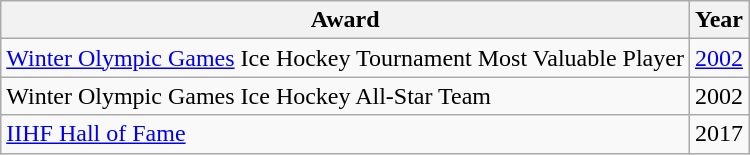<table class="wikitable">
<tr>
<th>Award</th>
<th>Year</th>
</tr>
<tr>
<td><a href='#'>Winter Olympic Games</a> Ice Hockey Tournament Most Valuable Player</td>
<td><a href='#'>2002</a></td>
</tr>
<tr>
<td>Winter Olympic Games Ice Hockey All-Star Team</td>
<td>2002</td>
</tr>
<tr>
<td><a href='#'>IIHF Hall of Fame</a></td>
<td>2017</td>
</tr>
</table>
